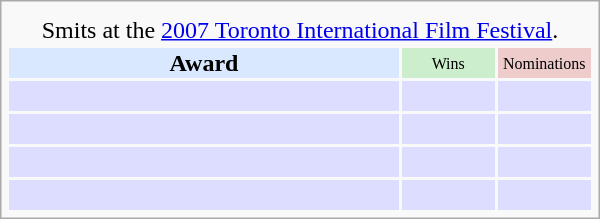<table class="infobox" style="width: 25em; text-align: left; font-size: 100%; vertical-align: middle;">
<tr>
<td colspan="3" style="text-align:center;"></td>
</tr>
<tr>
<td colspan="3" style="text-align:center;">Smits at the <a href='#'>2007 Toronto International Film Festival</a>.</td>
</tr>
<tr bgcolor=#D9E8FF style="text-align:center;">
<th style="vertical-align: middle;">Award</th>
<td style="background:#cceecc; font-size:8pt; vertical-align: middle;" width="60px">Wins</td>
<td style="background:#eecccc; font-size:8pt; vertical-align: middle;" width="60px">Nominations</td>
</tr>
<tr bgcolor=#ddddff>
<td align="center"><br></td>
<td></td>
<td></td>
</tr>
<tr bgcolor=#ddddff>
<td align="center"><br></td>
<td></td>
<td></td>
</tr>
<tr bgcolor=#ddddff>
<td align="center"><br></td>
<td></td>
<td></td>
</tr>
<tr bgcolor=#ddddff>
<td align="center"><br></td>
<td></td>
<td></td>
</tr>
</table>
